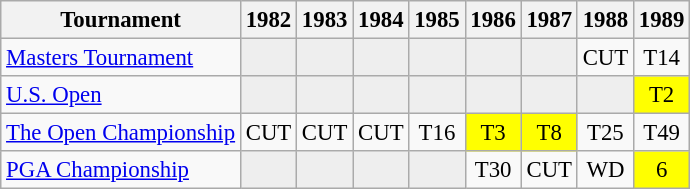<table class="wikitable" style="font-size:95%;text-align:center;">
<tr>
<th>Tournament</th>
<th>1982</th>
<th>1983</th>
<th>1984</th>
<th>1985</th>
<th>1986</th>
<th>1987</th>
<th>1988</th>
<th>1989</th>
</tr>
<tr>
<td align=left><a href='#'>Masters Tournament</a></td>
<td style="background:#eeeeee;"></td>
<td style="background:#eeeeee;"></td>
<td style="background:#eeeeee;"></td>
<td style="background:#eeeeee;"></td>
<td style="background:#eeeeee;"></td>
<td style="background:#eeeeee;"></td>
<td>CUT</td>
<td>T14</td>
</tr>
<tr>
<td align=left><a href='#'>U.S. Open</a></td>
<td style="background:#eeeeee;"></td>
<td style="background:#eeeeee;"></td>
<td style="background:#eeeeee;"></td>
<td style="background:#eeeeee;"></td>
<td style="background:#eeeeee;"></td>
<td style="background:#eeeeee;"></td>
<td style="background:#eeeeee;"></td>
<td style="background:yellow;">T2</td>
</tr>
<tr>
<td align=left><a href='#'>The Open Championship</a></td>
<td>CUT</td>
<td>CUT</td>
<td>CUT</td>
<td>T16</td>
<td style="background:yellow;">T3</td>
<td style="background:yellow;">T8</td>
<td>T25</td>
<td>T49</td>
</tr>
<tr>
<td align=left><a href='#'>PGA Championship</a></td>
<td style="background:#eeeeee;"></td>
<td style="background:#eeeeee;"></td>
<td style="background:#eeeeee;"></td>
<td style="background:#eeeeee;"></td>
<td>T30</td>
<td>CUT</td>
<td>WD</td>
<td style="background:yellow;">6</td>
</tr>
</table>
